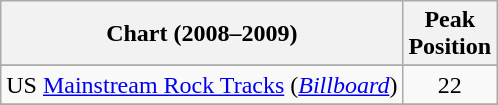<table class="wikitable sortable">
<tr>
<th valign="center">Chart (2008–2009) </th>
<th>Peak<br>Position</th>
</tr>
<tr>
</tr>
<tr>
</tr>
<tr>
<td align="left">US <a href='#'>Mainstream Rock Tracks</a> (<em><a href='#'>Billboard</a></em>)</td>
<td align="center">22</td>
</tr>
<tr>
</tr>
<tr>
</tr>
<tr>
</tr>
</table>
